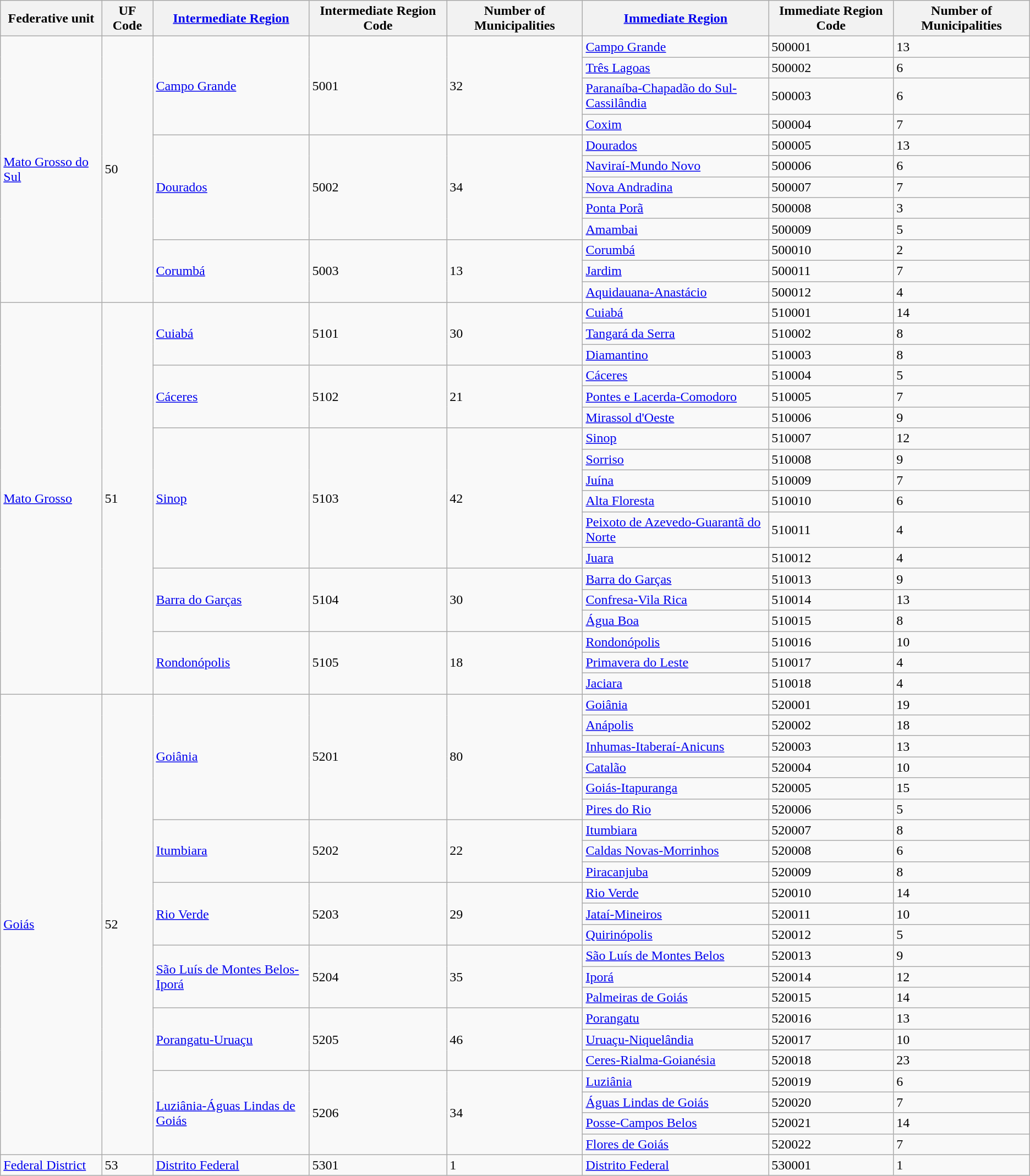<table class="wikitable sortable">
<tr>
<th>Federative unit</th>
<th>UF Code</th>
<th><a href='#'>Intermediate Region</a></th>
<th>Intermediate Region Code</th>
<th>Number of Municipalities</th>
<th><a href='#'>Immediate Region</a></th>
<th>Immediate Region Code</th>
<th>Number of Municipalities</th>
</tr>
<tr>
<td rowspan="12"><a href='#'>Mato Grosso do Sul</a></td>
<td rowspan="12">50</td>
<td rowspan="4"><a href='#'>Campo Grande</a></td>
<td rowspan="4">5001</td>
<td rowspan="4">32</td>
<td><a href='#'>Campo Grande</a></td>
<td>500001</td>
<td>13</td>
</tr>
<tr>
<td><a href='#'>Três Lagoas</a></td>
<td>500002</td>
<td>6</td>
</tr>
<tr>
<td><a href='#'>Paranaíba-Chapadão do Sul-Cassilândia</a></td>
<td>500003</td>
<td>6</td>
</tr>
<tr>
<td><a href='#'>Coxim</a></td>
<td>500004</td>
<td>7</td>
</tr>
<tr>
<td rowspan="5"><a href='#'>Dourados</a></td>
<td rowspan="5">5002</td>
<td rowspan="5">34</td>
<td><a href='#'>Dourados</a></td>
<td>500005</td>
<td>13</td>
</tr>
<tr>
<td><a href='#'>Naviraí-Mundo Novo</a></td>
<td>500006</td>
<td>6</td>
</tr>
<tr>
<td><a href='#'>Nova Andradina</a></td>
<td>500007</td>
<td>7</td>
</tr>
<tr>
<td><a href='#'>Ponta Porã</a></td>
<td>500008</td>
<td>3</td>
</tr>
<tr>
<td><a href='#'>Amambai</a></td>
<td>500009</td>
<td>5</td>
</tr>
<tr>
<td rowspan="3"><a href='#'>Corumbá</a></td>
<td rowspan="3">5003</td>
<td rowspan="3">13</td>
<td><a href='#'>Corumbá</a></td>
<td>500010</td>
<td>2</td>
</tr>
<tr>
<td><a href='#'>Jardim</a></td>
<td>500011</td>
<td>7</td>
</tr>
<tr>
<td><a href='#'>Aquidauana-Anastácio</a></td>
<td>500012</td>
<td>4</td>
</tr>
<tr>
<td rowspan="18"><a href='#'>Mato Grosso</a></td>
<td rowspan="18">51</td>
<td rowspan="3"><a href='#'>Cuiabá</a></td>
<td rowspan="3">5101</td>
<td rowspan="3">30</td>
<td><a href='#'>Cuiabá</a></td>
<td>510001</td>
<td>14</td>
</tr>
<tr>
<td><a href='#'>Tangará da Serra</a></td>
<td>510002</td>
<td>8</td>
</tr>
<tr>
<td><a href='#'>Diamantino</a></td>
<td>510003</td>
<td>8</td>
</tr>
<tr>
<td rowspan="3"><a href='#'>Cáceres</a></td>
<td rowspan="3">5102</td>
<td rowspan="3">21</td>
<td><a href='#'>Cáceres</a></td>
<td>510004</td>
<td>5</td>
</tr>
<tr>
<td><a href='#'>Pontes e Lacerda-Comodoro</a></td>
<td>510005</td>
<td>7</td>
</tr>
<tr>
<td><a href='#'>Mirassol d'Oeste</a></td>
<td>510006</td>
<td>9</td>
</tr>
<tr>
<td rowspan="6"><a href='#'>Sinop</a></td>
<td rowspan="6">5103</td>
<td rowspan="6">42</td>
<td><a href='#'>Sinop</a></td>
<td>510007</td>
<td>12</td>
</tr>
<tr>
<td><a href='#'>Sorriso</a></td>
<td>510008</td>
<td>9</td>
</tr>
<tr>
<td><a href='#'>Juína</a></td>
<td>510009</td>
<td>7</td>
</tr>
<tr>
<td><a href='#'>Alta Floresta</a></td>
<td>510010</td>
<td>6</td>
</tr>
<tr>
<td><a href='#'>Peixoto de Azevedo-Guarantã do Norte</a></td>
<td>510011</td>
<td>4</td>
</tr>
<tr>
<td><a href='#'>Juara</a></td>
<td>510012</td>
<td>4</td>
</tr>
<tr>
<td rowspan="3"><a href='#'>Barra do Garças</a></td>
<td rowspan="3">5104</td>
<td rowspan="3">30</td>
<td><a href='#'>Barra do Garças</a></td>
<td>510013</td>
<td>9</td>
</tr>
<tr>
<td><a href='#'>Confresa-Vila Rica</a></td>
<td>510014</td>
<td>13</td>
</tr>
<tr>
<td><a href='#'>Água Boa</a></td>
<td>510015</td>
<td>8</td>
</tr>
<tr>
<td rowspan="3"><a href='#'>Rondonópolis</a></td>
<td rowspan="3">5105</td>
<td rowspan="3">18</td>
<td><a href='#'>Rondonópolis</a></td>
<td>510016</td>
<td>10</td>
</tr>
<tr>
<td><a href='#'>Primavera do Leste</a></td>
<td>510017</td>
<td>4</td>
</tr>
<tr>
<td><a href='#'>Jaciara</a></td>
<td>510018</td>
<td>4</td>
</tr>
<tr>
<td rowspan="22"><a href='#'>Goiás</a></td>
<td rowspan="22">52</td>
<td rowspan="6"><a href='#'>Goiânia</a></td>
<td rowspan="6">5201</td>
<td rowspan="6">80</td>
<td><a href='#'>Goiânia</a></td>
<td>520001</td>
<td>19</td>
</tr>
<tr>
<td><a href='#'>Anápolis</a></td>
<td>520002</td>
<td>18</td>
</tr>
<tr>
<td><a href='#'>Inhumas-Itaberaí-Anicuns</a></td>
<td>520003</td>
<td>13</td>
</tr>
<tr>
<td><a href='#'>Catalão</a></td>
<td>520004</td>
<td>10</td>
</tr>
<tr>
<td><a href='#'>Goiás-Itapuranga</a></td>
<td>520005</td>
<td>15</td>
</tr>
<tr>
<td><a href='#'>Pires do Rio</a></td>
<td>520006</td>
<td>5</td>
</tr>
<tr>
<td rowspan="3"><a href='#'>Itumbiara</a></td>
<td rowspan="3">5202</td>
<td rowspan="3">22</td>
<td><a href='#'>Itumbiara</a></td>
<td>520007</td>
<td>8</td>
</tr>
<tr>
<td><a href='#'>Caldas Novas-Morrinhos</a></td>
<td>520008</td>
<td>6</td>
</tr>
<tr>
<td><a href='#'>Piracanjuba</a></td>
<td>520009</td>
<td>8</td>
</tr>
<tr>
<td rowspan="3"><a href='#'>Rio Verde</a></td>
<td rowspan="3">5203</td>
<td rowspan="3">29</td>
<td><a href='#'>Rio Verde</a></td>
<td>520010</td>
<td>14</td>
</tr>
<tr>
<td><a href='#'>Jataí-Mineiros</a></td>
<td>520011</td>
<td>10</td>
</tr>
<tr>
<td><a href='#'>Quirinópolis</a></td>
<td>520012</td>
<td>5</td>
</tr>
<tr>
<td rowspan="3"><a href='#'>São Luís de Montes Belos-Iporá</a></td>
<td rowspan="3">5204</td>
<td rowspan="3">35</td>
<td><a href='#'>São Luís de Montes Belos</a></td>
<td>520013</td>
<td>9</td>
</tr>
<tr>
<td><a href='#'>Iporá</a></td>
<td>520014</td>
<td>12</td>
</tr>
<tr>
<td><a href='#'>Palmeiras de Goiás</a></td>
<td>520015</td>
<td>14</td>
</tr>
<tr>
<td rowspan="3"><a href='#'>Porangatu-Uruaçu</a></td>
<td rowspan="3">5205</td>
<td rowspan="3">46</td>
<td><a href='#'>Porangatu</a></td>
<td>520016</td>
<td>13</td>
</tr>
<tr>
<td><a href='#'>Uruaçu-Niquelândia</a></td>
<td>520017</td>
<td>10</td>
</tr>
<tr>
<td><a href='#'>Ceres-Rialma-Goianésia</a></td>
<td>520018</td>
<td>23</td>
</tr>
<tr>
<td rowspan="4"><a href='#'>Luziânia-Águas Lindas de Goiás</a></td>
<td rowspan="4">5206</td>
<td rowspan="4">34</td>
<td><a href='#'>Luziânia</a></td>
<td>520019</td>
<td>6</td>
</tr>
<tr>
<td><a href='#'>Águas Lindas de Goiás</a></td>
<td>520020</td>
<td>7</td>
</tr>
<tr>
<td><a href='#'>Posse-Campos Belos</a></td>
<td>520021</td>
<td>14</td>
</tr>
<tr>
<td><a href='#'>Flores de Goiás</a></td>
<td>520022</td>
<td>7</td>
</tr>
<tr>
<td><a href='#'>Federal District</a></td>
<td>53</td>
<td><a href='#'>Distrito Federal</a></td>
<td>5301</td>
<td>1</td>
<td><a href='#'>Distrito Federal</a></td>
<td>530001</td>
<td>1</td>
</tr>
</table>
